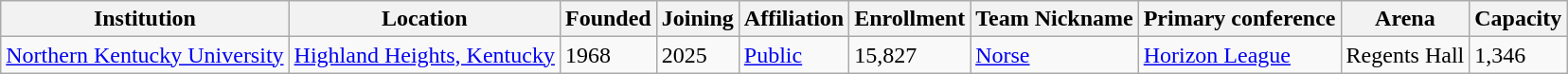<table class="wikitable">
<tr>
<th>Institution</th>
<th>Location</th>
<th>Founded</th>
<th>Joining</th>
<th>Affiliation</th>
<th>Enrollment</th>
<th>Team Nickname</th>
<th>Primary conference</th>
<th>Arena</th>
<th>Capacity</th>
</tr>
<tr>
<td><a href='#'>Northern Kentucky University</a></td>
<td><a href='#'>Highland Heights, Kentucky</a></td>
<td>1968</td>
<td>2025</td>
<td><a href='#'>Public</a></td>
<td>15,827</td>
<td><a href='#'>Norse</a></td>
<td><a href='#'>Horizon League</a></td>
<td>Regents Hall</td>
<td>1,346</td>
</tr>
</table>
